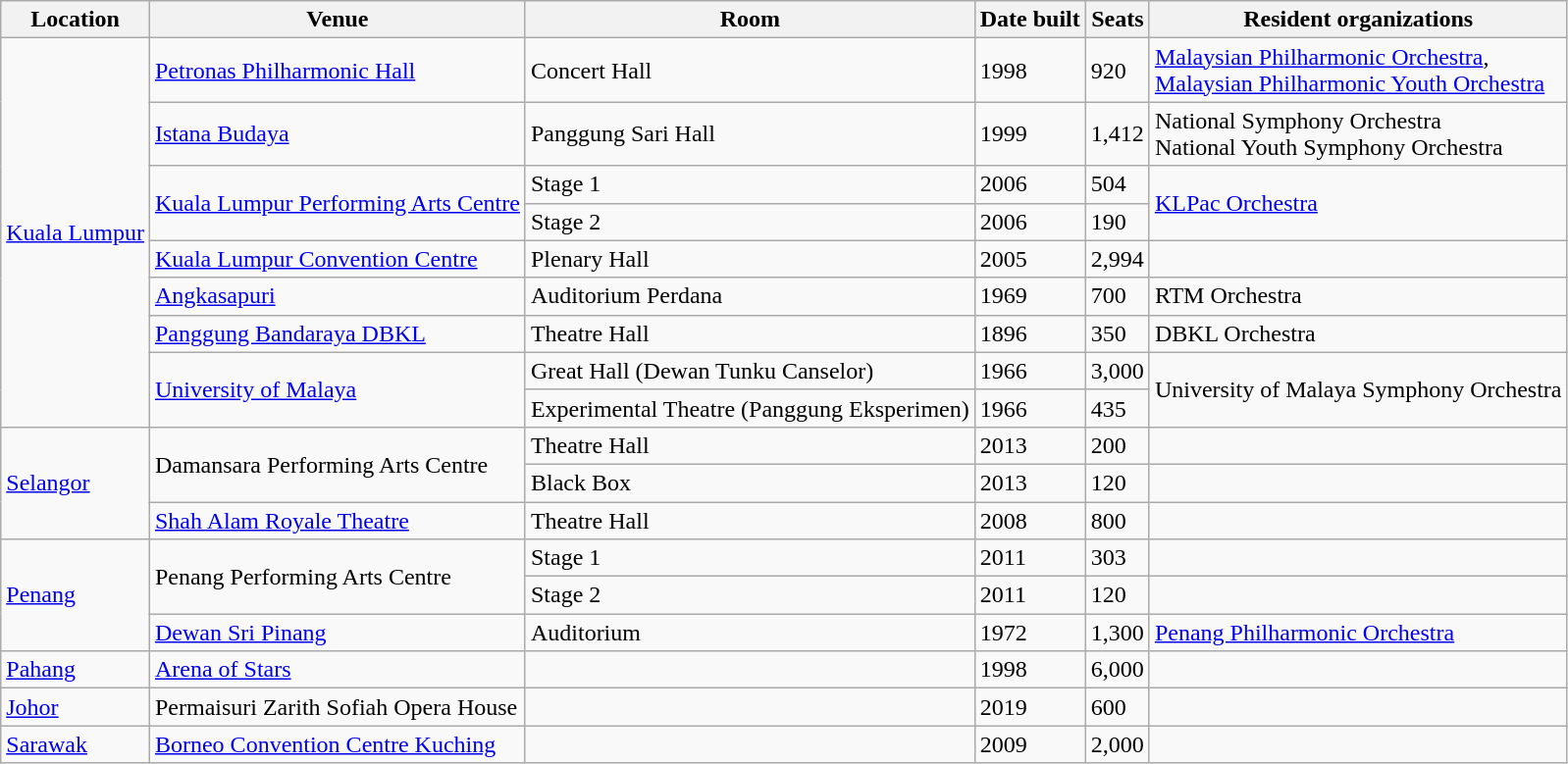<table class="wikitable">
<tr>
<th>Location</th>
<th>Venue</th>
<th>Room</th>
<th>Date built</th>
<th>Seats</th>
<th>Resident organizations</th>
</tr>
<tr>
<td rowspan=9><a href='#'>Kuala Lumpur</a></td>
<td><a href='#'>Petronas Philharmonic Hall</a></td>
<td>Concert Hall</td>
<td>1998</td>
<td>920</td>
<td><a href='#'>Malaysian Philharmonic Orchestra</a>,<br><a href='#'>Malaysian Philharmonic Youth Orchestra</a></td>
</tr>
<tr>
<td><a href='#'>Istana Budaya</a></td>
<td>Panggung Sari Hall</td>
<td>1999</td>
<td>1,412</td>
<td>National Symphony Orchestra<br>National Youth Symphony Orchestra</td>
</tr>
<tr>
<td rowspan=2><a href='#'>Kuala Lumpur Performing Arts Centre</a></td>
<td>Stage 1</td>
<td>2006</td>
<td>504</td>
<td rowspan=2><a href='#'>KLPac Orchestra</a></td>
</tr>
<tr>
<td>Stage 2</td>
<td>2006</td>
<td>190</td>
</tr>
<tr>
<td><a href='#'>Kuala Lumpur Convention Centre</a></td>
<td>Plenary Hall</td>
<td>2005</td>
<td>2,994</td>
<td></td>
</tr>
<tr>
<td><a href='#'>Angkasapuri</a></td>
<td>Auditorium Perdana</td>
<td>1969</td>
<td>700</td>
<td>RTM Orchestra</td>
</tr>
<tr>
<td><a href='#'>Panggung Bandaraya DBKL</a></td>
<td>Theatre Hall</td>
<td>1896</td>
<td>350</td>
<td>DBKL Orchestra</td>
</tr>
<tr>
<td rowspan=2><a href='#'>University of Malaya</a></td>
<td>Great Hall (Dewan Tunku Canselor)</td>
<td>1966</td>
<td>3,000</td>
<td rowspan=2>University of Malaya Symphony Orchestra</td>
</tr>
<tr>
<td>Experimental Theatre (Panggung Eksperimen)</td>
<td>1966</td>
<td>435</td>
</tr>
<tr>
<td rowspan=3><a href='#'>Selangor</a></td>
<td rowspan=2>Damansara Performing Arts Centre</td>
<td>Theatre Hall</td>
<td>2013</td>
<td>200</td>
<td></td>
</tr>
<tr>
<td>Black Box</td>
<td>2013</td>
<td>120</td>
<td></td>
</tr>
<tr>
<td><a href='#'>Shah Alam Royale Theatre</a></td>
<td>Theatre Hall</td>
<td>2008</td>
<td>800</td>
<td></td>
</tr>
<tr>
<td rowspan=3><a href='#'>Penang</a></td>
<td rowspan=2>Penang Performing Arts Centre</td>
<td>Stage 1</td>
<td>2011</td>
<td>303</td>
<td></td>
</tr>
<tr>
<td>Stage 2</td>
<td>2011</td>
<td>120</td>
<td></td>
</tr>
<tr>
<td><a href='#'>Dewan Sri Pinang</a></td>
<td>Auditorium</td>
<td>1972</td>
<td>1,300</td>
<td><a href='#'>Penang Philharmonic Orchestra</a></td>
</tr>
<tr>
<td><a href='#'>Pahang</a></td>
<td><a href='#'>Arena of Stars</a></td>
<td></td>
<td>1998</td>
<td>6,000</td>
<td></td>
</tr>
<tr>
<td><a href='#'>Johor</a></td>
<td>Permaisuri Zarith Sofiah Opera House</td>
<td></td>
<td>2019</td>
<td>600</td>
<td></td>
</tr>
<tr>
<td><a href='#'>Sarawak</a></td>
<td><a href='#'>Borneo Convention Centre Kuching</a></td>
<td></td>
<td>2009</td>
<td>2,000</td>
<td></td>
</tr>
</table>
